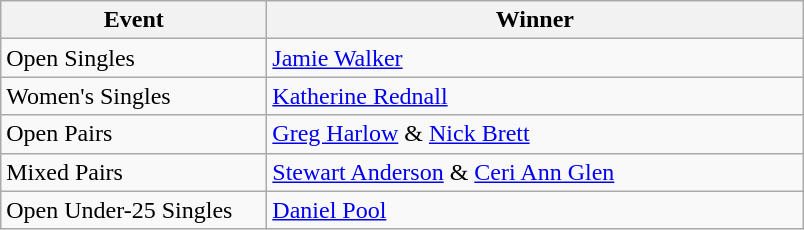<table class="wikitable" style="font-size: 100%">
<tr>
<th width=170>Event</th>
<th width=350>Winner</th>
</tr>
<tr>
<td>Open Singles</td>
<td> <a href='#'>Jamie Walker</a></td>
</tr>
<tr>
<td>Women's Singles</td>
<td> <a href='#'>Katherine Rednall</a></td>
</tr>
<tr>
<td>Open Pairs</td>
<td> <a href='#'>Greg Harlow</a> & <a href='#'>Nick Brett</a></td>
</tr>
<tr>
<td>Mixed Pairs</td>
<td> <a href='#'>Stewart Anderson</a> &  <a href='#'>Ceri Ann Glen</a></td>
</tr>
<tr>
<td>Open Under-25 Singles</td>
<td> <a href='#'>Daniel Pool</a></td>
</tr>
</table>
